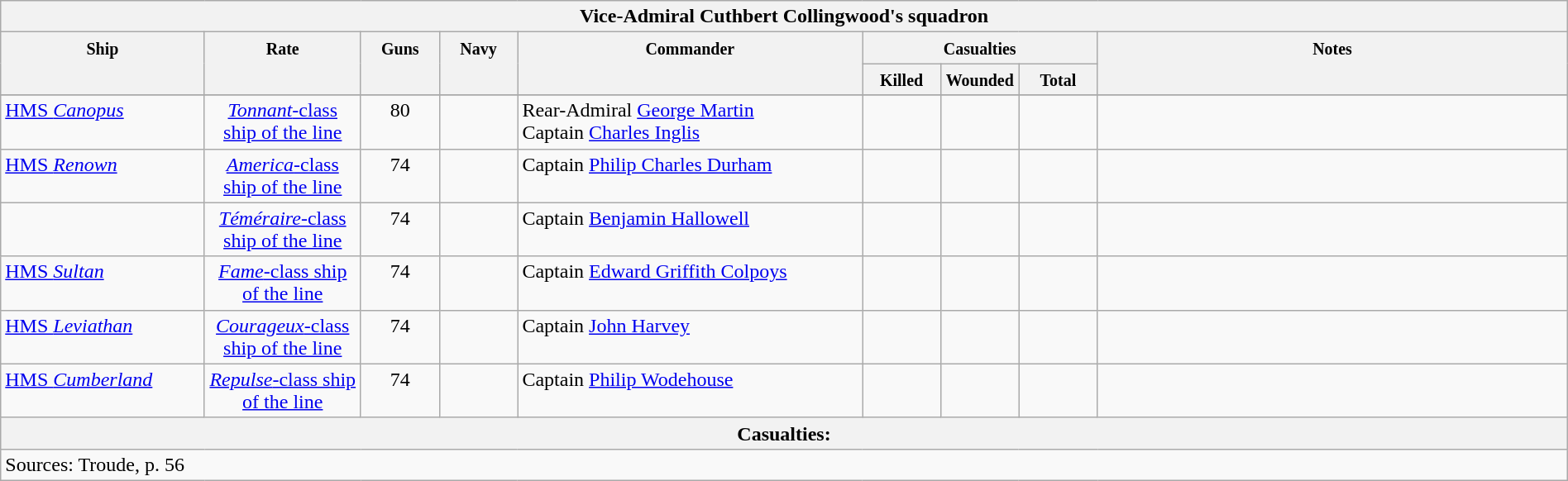<table class="wikitable" border="1" style="width:100%;">
<tr style="vertical-align:top;">
<th colspan="11" bgcolor="white">Vice-Admiral Cuthbert Collingwood's squadron</th>
</tr>
<tr valign="top"|- style="vertical-align:top;">
<th width=13%; align= center rowspan=2><small> Ship </small></th>
<th width=10%; align= center rowspan=2><small> Rate </small></th>
<th width=5%; align= center rowspan=2><small> Guns </small></th>
<th width=5%; align= center rowspan=2><small> Navy </small></th>
<th width=22%; align= center rowspan=2><small> Commander </small></th>
<th width=15%; align= center colspan=3><small>Casualties</small></th>
<th width=30%; align= center rowspan=2><small>Notes</small></th>
</tr>
<tr style="vertical-align:top;">
<th width=5%; align= center><small> Killed </small></th>
<th width=5%; align= center><small> Wounded </small></th>
<th width=5%; align= center><small> Total</small></th>
</tr>
<tr valign="top">
</tr>
<tr valign="top">
<td align= left><a href='#'>HMS <em>Canopus</em></a></td>
<td align= center><a href='#'><em>Tonnant</em>-class ship of the line</a></td>
<td align= center>80</td>
<td align= center></td>
<td align= left>Rear-Admiral <a href='#'>George Martin</a><br>Captain <a href='#'>Charles Inglis</a></td>
<td align= center></td>
<td align= center></td>
<td align= center></td>
<td align= left></td>
</tr>
<tr style="vertical-align:top;">
<td align= left><a href='#'>HMS <em>Renown</em></a></td>
<td align= center><a href='#'><em>America</em>-class ship of the line</a></td>
<td align= center>74</td>
<td align= center></td>
<td align= left>Captain <a href='#'>Philip Charles Durham</a></td>
<td align= center></td>
<td align= center></td>
<td align= center></td>
<td align= left></td>
</tr>
<tr style="vertical-align:top;">
<td align= left></td>
<td align= center><a href='#'><em>Téméraire</em>-class ship of the line</a></td>
<td align= center>74</td>
<td align= center></td>
<td align= left>Captain <a href='#'>Benjamin Hallowell</a></td>
<td align= center></td>
<td align= center></td>
<td align= center></td>
<td align= left></td>
</tr>
<tr style="vertical-align:top;">
<td align= left><a href='#'>HMS <em>Sultan</em></a></td>
<td align= center><a href='#'><em>Fame</em>-class ship of the line</a></td>
<td align= center>74</td>
<td align= center></td>
<td align= left>Captain <a href='#'>Edward Griffith Colpoys</a></td>
<td align= center></td>
<td align= center></td>
<td align= center></td>
<td align= left></td>
</tr>
<tr style="vertical-align:top;">
<td align= left><a href='#'>HMS <em>Leviathan</em></a></td>
<td align= center><a href='#'><em>Courageux</em>-class ship of the line</a></td>
<td align= center>74</td>
<td align= center></td>
<td align= left>Captain <a href='#'>John Harvey</a></td>
<td align= center></td>
<td align= center></td>
<td align= center></td>
<td align= left></td>
</tr>
<tr style="vertical-align:top;">
<td align= left><a href='#'>HMS <em>Cumberland</em></a></td>
<td align= center><a href='#'><em>Repulse</em>-class ship of the line</a></td>
<td align= center>74</td>
<td align= center></td>
<td align= left>Captain <a href='#'>Philip Wodehouse</a></td>
<td align= center></td>
<td align= center></td>
<td align= center></td>
<td align= left></td>
</tr>
<tr style="vertical-align:top;">
<th colspan="11" bgcolor="white">Casualties:</th>
</tr>
<tr style="vertical-align:top;">
<td colspan="9" align="left">Sources: Troude, p. 56</td>
</tr>
</table>
